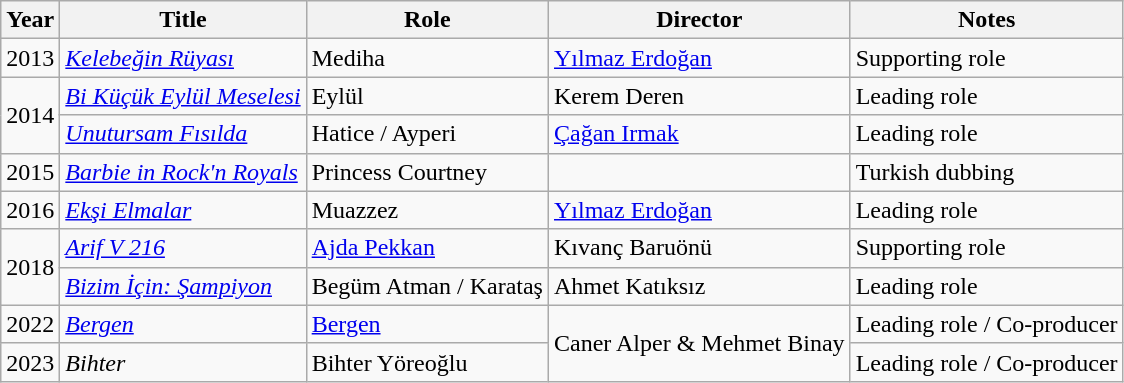<table class="wikitable">
<tr>
<th>Year</th>
<th>Title</th>
<th>Role</th>
<th>Director</th>
<th>Notes</th>
</tr>
<tr>
<td>2013</td>
<td><em><a href='#'>Kelebeğin Rüyası</a></em></td>
<td>Mediha</td>
<td><a href='#'>Yılmaz Erdoğan</a></td>
<td>Supporting role</td>
</tr>
<tr>
<td rowspan="2">2014</td>
<td><em><a href='#'>Bi Küçük Eylül Meselesi</a></em></td>
<td>Eylül</td>
<td>Kerem Deren</td>
<td>Leading role</td>
</tr>
<tr>
<td><em><a href='#'>Unutursam Fısılda</a></em></td>
<td>Hatice / Ayperi</td>
<td><a href='#'>Çağan Irmak</a></td>
<td>Leading role</td>
</tr>
<tr>
<td>2015</td>
<td><em><a href='#'>Barbie in Rock'n Royals</a></em></td>
<td>Princess Courtney</td>
<td></td>
<td>Turkish dubbing</td>
</tr>
<tr>
<td>2016</td>
<td><em><a href='#'>Ekşi Elmalar</a></em></td>
<td>Muazzez</td>
<td><a href='#'>Yılmaz Erdoğan</a></td>
<td>Leading role</td>
</tr>
<tr>
<td rowspan="2">2018</td>
<td><em><a href='#'>Arif V 216</a></em></td>
<td><a href='#'>Ajda Pekkan</a></td>
<td>Kıvanç Baruönü</td>
<td>Supporting role</td>
</tr>
<tr>
<td><em><a href='#'>Bizim İçin: Şampiyon</a></em></td>
<td>Begüm Atman / Karataş</td>
<td>Ahmet Katıksız</td>
<td>Leading role</td>
</tr>
<tr>
<td>2022</td>
<td><em><a href='#'>Bergen</a></em></td>
<td><a href='#'>Bergen</a></td>
<td rowspan="2">Caner Alper & Mehmet Binay</td>
<td>Leading role / Co-producer</td>
</tr>
<tr>
<td>2023</td>
<td><em>Bihter</em></td>
<td>Bihter Yöreoğlu</td>
<td>Leading role / Co-producer</td>
</tr>
</table>
